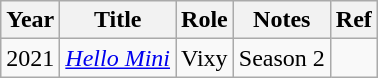<table class="wikitable sortable">
<tr>
<th>Year</th>
<th>Title</th>
<th>Role</th>
<th>Notes</th>
<th class="unsortable">Ref</th>
</tr>
<tr>
<td>2021</td>
<td><em><a href='#'>Hello Mini</a></em></td>
<td>Vixy</td>
<td>Season 2</td>
<td></td>
</tr>
</table>
